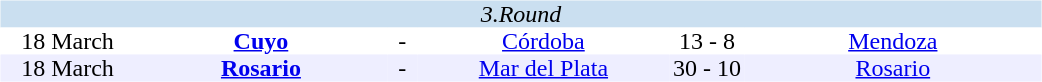<table width=700>
<tr>
<td width=700 valign="top"><br><table border=0 cellspacing=0 cellpadding=0 style="font-size: 100%; border-collapse: collapse;" width=100%>
<tr bgcolor="#CADFF0">
<td style="font-size:100%"; align="center" colspan="6"><em>3.Round</em></td>
</tr>
<tr align=center bgcolor=#FFFFFF>
<td width=90>18 March</td>
<td width=170><strong><a href='#'>Cuyo</a></strong></td>
<td width=20>-</td>
<td width=170><a href='#'>Córdoba</a></td>
<td width=50>13 - 8</td>
<td width=200><a href='#'>Mendoza</a></td>
</tr>
<tr align=center bgcolor=#EEEEFF>
<td width=90>18 March</td>
<td width=170><strong><a href='#'>Rosario</a></strong></td>
<td width=20>-</td>
<td width=170><a href='#'>Mar del Plata</a></td>
<td width=50>30 - 10</td>
<td width=200><a href='#'>Rosario</a></td>
</tr>
</table>
</td>
</tr>
</table>
